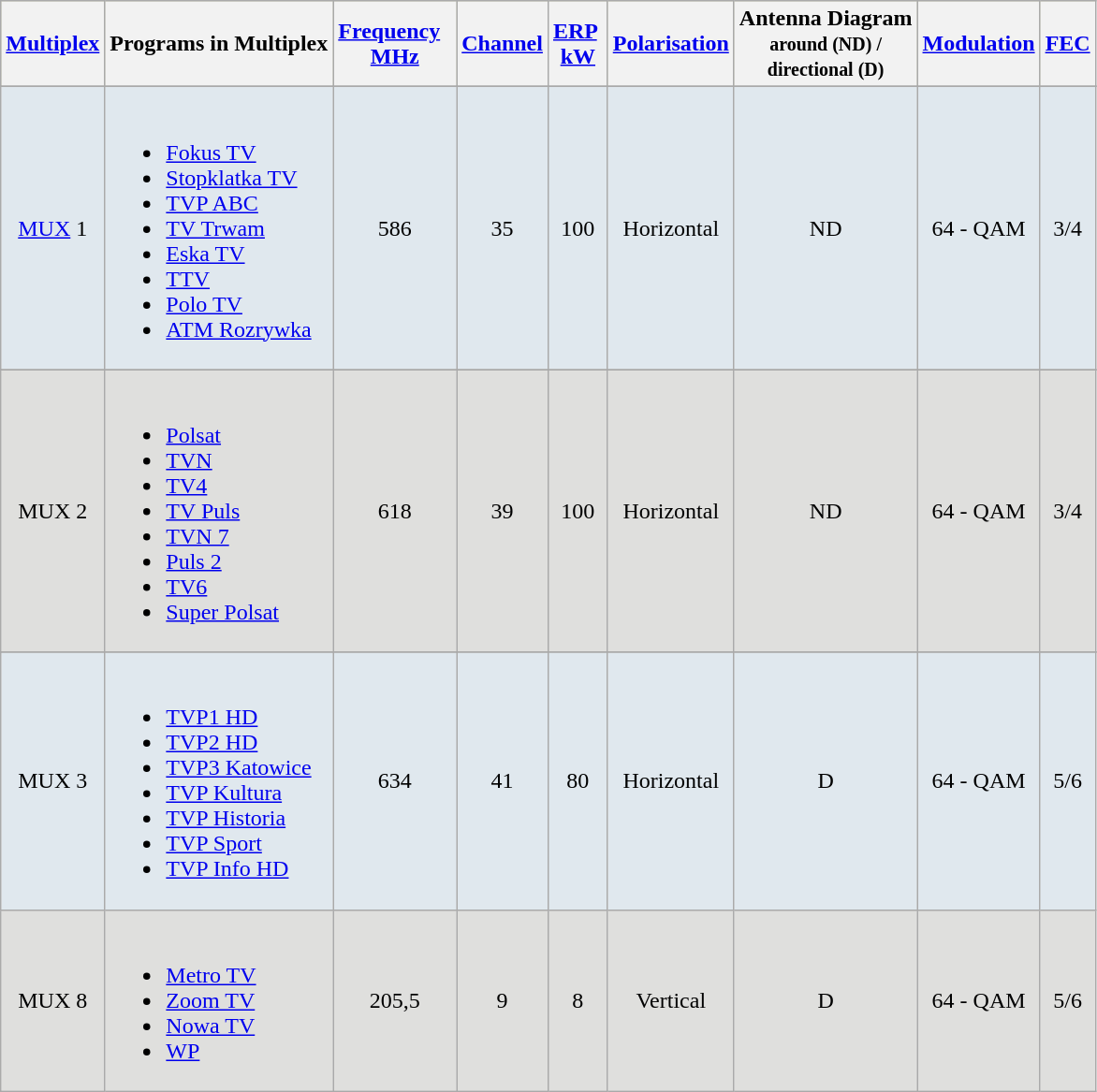<table class="wikitable"|width="100%">
<tr style="background:#cccc99;">
<th><a href='#'>Multiplex</a></th>
<th>Programs in Multiplex</th>
<th><a href='#'>Frequency</a>  <br><a href='#'>MHz</a></th>
<th><a href='#'>Channel</a></th>
<th><a href='#'>ERP</a> <br><a href='#'>kW</a></th>
<th><a href='#'>Polarisation</a></th>
<th>Antenna Diagram<br><small>around (ND) /<br>directional (D)</small></th>
<th><a href='#'>Modulation</a></th>
<th><a href='#'>FEC</a></th>
</tr>
<tr align="center">
</tr>
<tr style="background:#E0E8EE;">
<td align="center"><a href='#'>MUX</a> 1</td>
<td><br><ul><li><a href='#'>Fokus TV</a></li><li><a href='#'>Stopklatka TV</a></li><li><a href='#'>TVP ABC</a></li><li><a href='#'>TV Trwam</a></li><li><a href='#'>Eska TV</a></li><li><a href='#'>TTV</a></li><li><a href='#'>Polo TV</a></li><li><a href='#'>ATM Rozrywka</a></li></ul></td>
<td align="center">586</td>
<td align="center">35</td>
<td align="center">100</td>
<td align="center">Horizontal</td>
<td align="center">ND</td>
<td align="center">64 - QAM</td>
<td align="center">3/4</td>
</tr>
<tr align="center">
</tr>
<tr style="background:#dfdfdd;">
<td align="center">MUX 2</td>
<td><br><ul><li><a href='#'>Polsat</a></li><li><a href='#'>TVN</a></li><li><a href='#'>TV4</a></li><li><a href='#'>TV Puls</a></li><li><a href='#'>TVN 7</a></li><li><a href='#'>Puls 2</a></li><li><a href='#'>TV6</a></li><li><a href='#'>Super Polsat</a></li></ul></td>
<td align="center">618</td>
<td align="center">39</td>
<td align="center">100</td>
<td align="center">Horizontal</td>
<td align="center">ND</td>
<td align="center">64 - QAM</td>
<td align="center">3/4</td>
</tr>
<tr align="center">
</tr>
<tr style="background:#E0E8EE;">
<td align="center">MUX 3</td>
<td><br><ul><li><a href='#'>TVP1 HD</a></li><li><a href='#'>TVP2 HD</a></li><li><a href='#'>TVP3 Katowice</a></li><li><a href='#'>TVP Kultura</a></li><li><a href='#'>TVP Historia</a></li><li><a href='#'>TVP Sport</a></li><li><a href='#'>TVP Info HD</a></li></ul></td>
<td align="center">634</td>
<td align="center">41</td>
<td align="center">80</td>
<td align="center">Horizontal</td>
<td align="center">D</td>
<td align="center">64 - QAM</td>
<td align="center">5/6</td>
</tr>
<tr style="background:#dfdfdd;">
<td align="center">MUX 8</td>
<td><br><ul><li><a href='#'>Metro TV</a></li><li><a href='#'>Zoom TV</a></li><li><a href='#'>Nowa TV</a></li><li><a href='#'>WP</a></li></ul></td>
<td align="center">205,5</td>
<td align="center">9</td>
<td align="center">8</td>
<td align="center">Vertical</td>
<td align="center">D</td>
<td align="center">64 - QAM</td>
<td align="center">5/6</td>
</tr>
</table>
